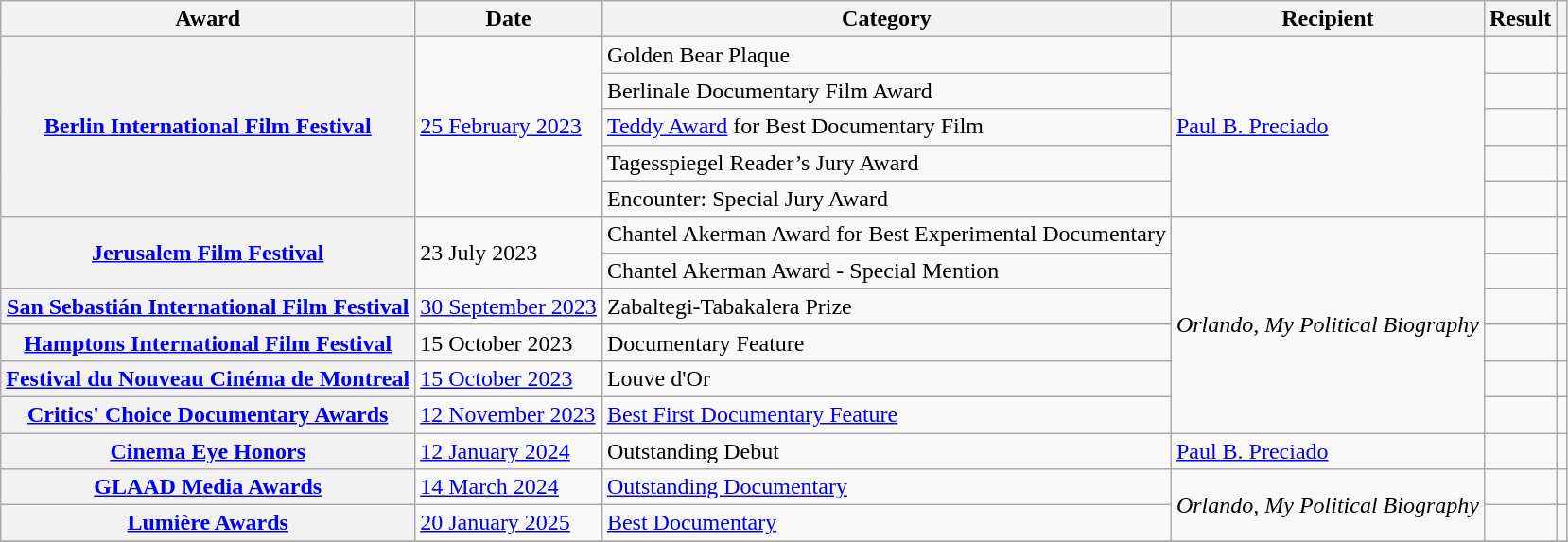<table class="wikitable sortable plainrowheaders">
<tr>
<th>Award</th>
<th>Date</th>
<th>Category</th>
<th>Recipient</th>
<th>Result</th>
<th></th>
</tr>
<tr>
<th scope="row" rowspan="5"><a href='#'>Berlin International Film Festival</a></th>
<td rowspan="5"><a href='#'>25 February 2023</a></td>
<td>Golden Bear Plaque</td>
<td rowspan="5"><a href='#'>Paul B. Preciado</a></td>
<td></td>
<td align="center" rowspan="1"></td>
</tr>
<tr>
<td>Berlinale Documentary Film Award</td>
<td></td>
<td align="center"></td>
</tr>
<tr>
<td><a href='#'>Teddy Award</a> for Best Documentary Film</td>
<td></td>
<td align="center" rowspan="1"></td>
</tr>
<tr>
<td>Tagesspiegel Reader’s Jury Award</td>
<td></td>
<td align="center" rowspan="1"></td>
</tr>
<tr>
<td>Encounter: Special Jury Award</td>
<td></td>
<td align="center" rowspan="1"></td>
</tr>
<tr>
<th scope="row" rowspan="2"><a href='#'>Jerusalem Film Festival</a></th>
<td rowspan="2">23 July 2023</td>
<td>Chantel Akerman Award for Best Experimental Documentary</td>
<td rowspan="6"><em>Orlando, My Political Biography</em></td>
<td></td>
<td align="center" rowspan="2"></td>
</tr>
<tr>
<td>Chantel Akerman Award - Special Mention</td>
<td></td>
</tr>
<tr>
<th scope="row"><a href='#'>San Sebastián International Film Festival</a></th>
<td><a href='#'>30 September 2023</a></td>
<td>Zabaltegi-Tabakalera Prize</td>
<td></td>
<td align="center"></td>
</tr>
<tr>
<th scope="row"><a href='#'>Hamptons International Film Festival</a></th>
<td>15 October 2023</td>
<td>Documentary Feature</td>
<td></td>
<td align="center"></td>
</tr>
<tr>
<th scope="row"><a href='#'>Festival du Nouveau Cinéma de Montreal</a></th>
<td><a href='#'>15 October 2023</a></td>
<td>Louve d'Or</td>
<td></td>
<td align="center"></td>
</tr>
<tr>
<th scope="row"><a href='#'>Critics' Choice Documentary Awards</a></th>
<td><a href='#'>12 November 2023</a></td>
<td><a href='#'>Best First Documentary Feature</a></td>
<td></td>
<td align="center"></td>
</tr>
<tr>
<th scope="row"><a href='#'>Cinema Eye Honors</a></th>
<td><a href='#'>12 January 2024</a></td>
<td>Outstanding Debut</td>
<td><a href='#'>Paul B. Preciado</a></td>
<td></td>
<td align="center"></td>
</tr>
<tr>
<th scope="row"><a href='#'>GLAAD Media Awards</a></th>
<td><a href='#'>14 March 2024</a></td>
<td><a href='#'>Outstanding Documentary</a></td>
<td rowspan="2"><em>Orlando, My Political Biography</em></td>
<td></td>
<td align="center"></td>
</tr>
<tr>
<th scope="row" rowspan="1"><a href='#'>Lumière Awards</a></th>
<td rowspan="1"><a href='#'>20 January 2025</a></td>
<td><a href='#'>Best Documentary</a></td>
<td></td>
<td align="center" rowspan="1"></td>
</tr>
<tr>
</tr>
</table>
